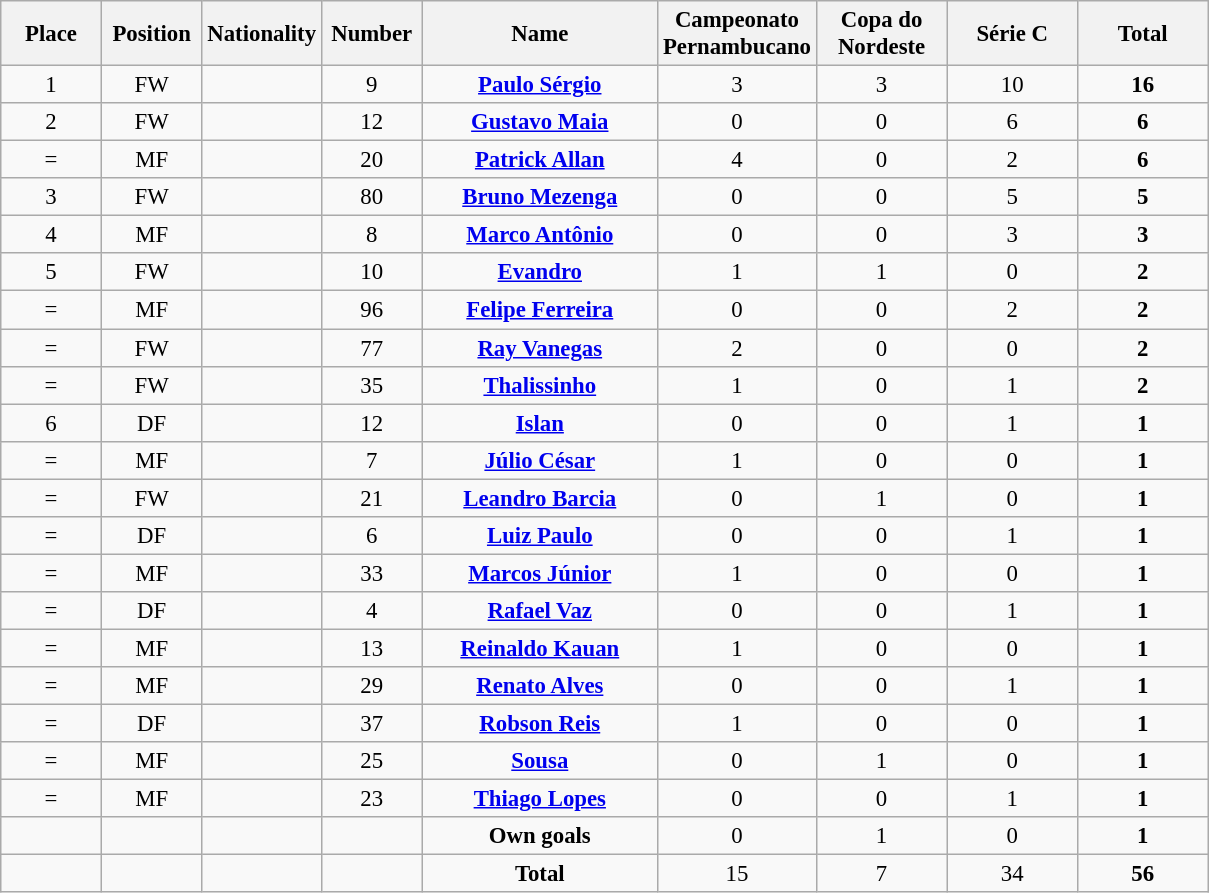<table class="wikitable" style="font-size: 95%; text-align: center;">
<tr>
<th width=60>Place</th>
<th width=60>Position</th>
<th width=60>Nationality</th>
<th width=60>Number</th>
<th width=150>Name</th>
<th width=80>Campeonato Pernambucano</th>
<th width=80>Copa do Nordeste</th>
<th width=80>Série C</th>
<th width=80>Total</th>
</tr>
<tr>
<td>1</td>
<td>FW</td>
<td></td>
<td>9</td>
<td><strong><a href='#'>Paulo Sérgio</a></strong></td>
<td>3</td>
<td>3</td>
<td>10</td>
<td><strong>16</strong></td>
</tr>
<tr>
<td>2</td>
<td>FW</td>
<td></td>
<td>12</td>
<td><strong><a href='#'>Gustavo Maia</a></strong></td>
<td>0</td>
<td>0</td>
<td>6</td>
<td><strong>6</strong></td>
</tr>
<tr>
<td>=</td>
<td>MF</td>
<td></td>
<td>20</td>
<td><strong><a href='#'>Patrick Allan</a></strong></td>
<td>4</td>
<td>0</td>
<td>2</td>
<td><strong>6</strong></td>
</tr>
<tr>
<td>3</td>
<td>FW</td>
<td></td>
<td>80</td>
<td><strong><a href='#'>Bruno Mezenga</a></strong></td>
<td>0</td>
<td>0</td>
<td>5</td>
<td><strong>5</strong></td>
</tr>
<tr>
<td>4</td>
<td>MF</td>
<td></td>
<td>8</td>
<td><strong><a href='#'>Marco Antônio</a></strong></td>
<td>0</td>
<td>0</td>
<td>3</td>
<td><strong>3</strong></td>
</tr>
<tr>
<td>5</td>
<td>FW</td>
<td></td>
<td>10</td>
<td><strong><a href='#'>Evandro</a></strong></td>
<td>1</td>
<td>1</td>
<td>0</td>
<td><strong>2</strong></td>
</tr>
<tr>
<td>=</td>
<td>MF</td>
<td></td>
<td>96</td>
<td><strong><a href='#'>Felipe Ferreira</a></strong></td>
<td>0</td>
<td>0</td>
<td>2</td>
<td><strong>2</strong></td>
</tr>
<tr>
<td>=</td>
<td>FW</td>
<td></td>
<td>77</td>
<td><strong><a href='#'>Ray Vanegas</a></strong></td>
<td>2</td>
<td>0</td>
<td>0</td>
<td><strong>2</strong></td>
</tr>
<tr>
<td>=</td>
<td>FW</td>
<td></td>
<td>35</td>
<td><strong><a href='#'>Thalissinho</a></strong></td>
<td>1</td>
<td>0</td>
<td>1</td>
<td><strong>2</strong></td>
</tr>
<tr>
<td>6</td>
<td>DF</td>
<td></td>
<td>12</td>
<td><strong><a href='#'>Islan</a></strong></td>
<td>0</td>
<td>0</td>
<td>1</td>
<td><strong>1</strong></td>
</tr>
<tr>
<td>=</td>
<td>MF</td>
<td></td>
<td>7</td>
<td><strong><a href='#'>Júlio César</a></strong></td>
<td>1</td>
<td>0</td>
<td>0</td>
<td><strong>1</strong></td>
</tr>
<tr>
<td>=</td>
<td>FW</td>
<td></td>
<td>21</td>
<td><strong><a href='#'>Leandro Barcia</a></strong></td>
<td>0</td>
<td>1</td>
<td>0</td>
<td><strong>1</strong></td>
</tr>
<tr>
<td>=</td>
<td>DF</td>
<td></td>
<td>6</td>
<td><strong><a href='#'>Luiz Paulo</a></strong></td>
<td>0</td>
<td>0</td>
<td>1</td>
<td><strong>1</strong></td>
</tr>
<tr>
<td>=</td>
<td>MF</td>
<td></td>
<td>33</td>
<td><strong><a href='#'>Marcos Júnior</a></strong></td>
<td>1</td>
<td>0</td>
<td>0</td>
<td><strong>1</strong></td>
</tr>
<tr>
<td>=</td>
<td>DF</td>
<td></td>
<td>4</td>
<td><strong><a href='#'>Rafael Vaz</a></strong></td>
<td>0</td>
<td>0</td>
<td>1</td>
<td><strong>1</strong></td>
</tr>
<tr>
<td>=</td>
<td>MF</td>
<td></td>
<td>13</td>
<td><strong><a href='#'>Reinaldo Kauan</a></strong></td>
<td>1</td>
<td>0</td>
<td>0</td>
<td><strong>1</strong></td>
</tr>
<tr>
<td>=</td>
<td>MF</td>
<td></td>
<td>29</td>
<td><strong><a href='#'>Renato Alves</a></strong></td>
<td>0</td>
<td>0</td>
<td>1</td>
<td><strong>1</strong></td>
</tr>
<tr>
<td>=</td>
<td>DF</td>
<td></td>
<td>37</td>
<td><strong><a href='#'>Robson Reis</a></strong></td>
<td>1</td>
<td>0</td>
<td>0</td>
<td><strong>1</strong></td>
</tr>
<tr>
<td>=</td>
<td>MF</td>
<td></td>
<td>25</td>
<td><strong><a href='#'>Sousa</a></strong></td>
<td>0</td>
<td>1</td>
<td>0</td>
<td><strong>1</strong></td>
</tr>
<tr>
<td>=</td>
<td>MF</td>
<td></td>
<td>23</td>
<td><strong><a href='#'>Thiago Lopes</a></strong></td>
<td>0</td>
<td>0</td>
<td>1</td>
<td><strong>1</strong></td>
</tr>
<tr>
<td></td>
<td></td>
<td></td>
<td></td>
<td><strong>Own goals</strong></td>
<td>0</td>
<td>1</td>
<td>0</td>
<td><strong>1</strong></td>
</tr>
<tr>
<td></td>
<td></td>
<td></td>
<td></td>
<td><strong>Total</strong></td>
<td>15</td>
<td>7</td>
<td>34</td>
<td><strong>56</strong></td>
</tr>
</table>
